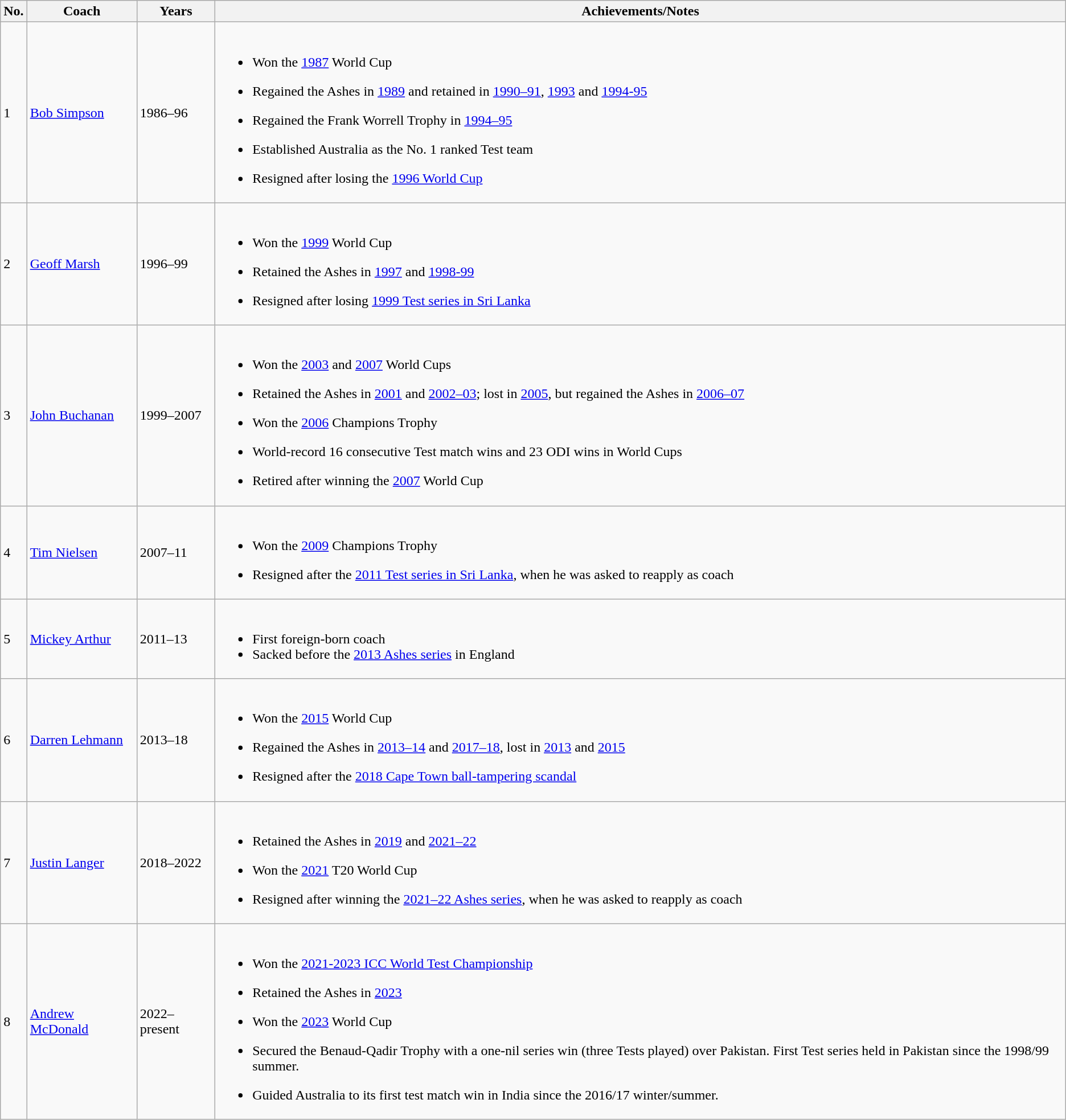<table class="wikitable sortable">
<tr>
<th>No.</th>
<th>Coach</th>
<th>Years</th>
<th>Achievements/Notes</th>
</tr>
<tr>
<td>1</td>
<td><a href='#'>Bob Simpson</a></td>
<td>1986–96</td>
<td><br><ul><li>Won the <a href='#'>1987</a> World Cup</li></ul><ul><li>Regained the Ashes in <a href='#'>1989</a> and retained in <a href='#'>1990–91</a>, <a href='#'>1993</a> and <a href='#'>1994-95</a></li></ul><ul><li>Regained the Frank Worrell Trophy in <a href='#'>1994–95</a></li></ul><ul><li>Established Australia as the No. 1 ranked Test team</li></ul><ul><li>Resigned after losing the <a href='#'>1996 World Cup</a></li></ul></td>
</tr>
<tr>
<td>2</td>
<td><a href='#'>Geoff Marsh</a></td>
<td>1996–99</td>
<td><br><ul><li>Won the <a href='#'>1999</a> World Cup</li></ul><ul><li>Retained the Ashes in <a href='#'>1997</a> and <a href='#'>1998-99</a></li></ul><ul><li>Resigned after losing <a href='#'>1999 Test series in Sri Lanka</a></li></ul></td>
</tr>
<tr>
<td>3</td>
<td><a href='#'>John Buchanan</a></td>
<td>1999–2007</td>
<td><br><ul><li>Won the <a href='#'>2003</a> and <a href='#'>2007</a> World Cups</li></ul><ul><li>Retained the Ashes in <a href='#'>2001</a> and <a href='#'>2002–03</a>; lost in <a href='#'>2005</a>, but regained the Ashes in <a href='#'>2006–07</a></li></ul><ul><li>Won the <a href='#'>2006</a> Champions Trophy</li></ul><ul><li>World-record 16 consecutive Test match wins and 23 ODI wins in World Cups</li></ul><ul><li>Retired after winning the <a href='#'>2007</a> World Cup</li></ul></td>
</tr>
<tr>
<td>4</td>
<td><a href='#'>Tim Nielsen</a></td>
<td>2007–11</td>
<td><br><ul><li>Won the <a href='#'>2009</a> Champions Trophy</li></ul><ul><li>Resigned after the <a href='#'>2011 Test series in Sri Lanka</a>, when he was asked to reapply as coach</li></ul></td>
</tr>
<tr>
<td>5</td>
<td><a href='#'>Mickey Arthur</a></td>
<td>2011–13</td>
<td><br><ul><li>First foreign-born coach</li><li>Sacked before the <a href='#'>2013 Ashes series</a> in England</li></ul></td>
</tr>
<tr>
<td>6</td>
<td><a href='#'>Darren Lehmann</a></td>
<td>2013–18</td>
<td><br><ul><li>Won the <a href='#'>2015</a> World Cup</li></ul><ul><li>Regained the Ashes in <a href='#'>2013–14</a> and <a href='#'>2017–18</a>, lost in <a href='#'>2013</a> and <a href='#'>2015</a></li></ul><ul><li>Resigned after the <a href='#'>2018 Cape Town ball-tampering scandal</a></li></ul></td>
</tr>
<tr>
<td>7</td>
<td><a href='#'>Justin Langer</a></td>
<td>2018–2022</td>
<td><br><ul><li>Retained the Ashes in <a href='#'>2019</a> and <a href='#'>2021–22</a></li></ul><ul><li>Won the <a href='#'>2021</a> T20 World Cup</li></ul><ul><li>Resigned after winning the <a href='#'>2021–22 Ashes series</a>, when he was asked to reapply as coach</li></ul></td>
</tr>
<tr>
<td>8</td>
<td><a href='#'> Andrew McDonald</a></td>
<td>2022–present</td>
<td><br><ul><li>Won the <a href='#'>2021-2023 ICC World Test Championship</a></li></ul><ul><li>Retained the Ashes in <a href='#'>2023</a></li></ul><ul><li>Won the <a href='#'>2023</a> World Cup</li></ul><ul><li>Secured the Benaud-Qadir Trophy with a one-nil series win (three Tests played) over Pakistan. First Test series held in Pakistan since the 1998/99 summer.</li></ul><ul><li>Guided Australia to its first test match win in India since the 2016/17 winter/summer.</li></ul></td>
</tr>
</table>
